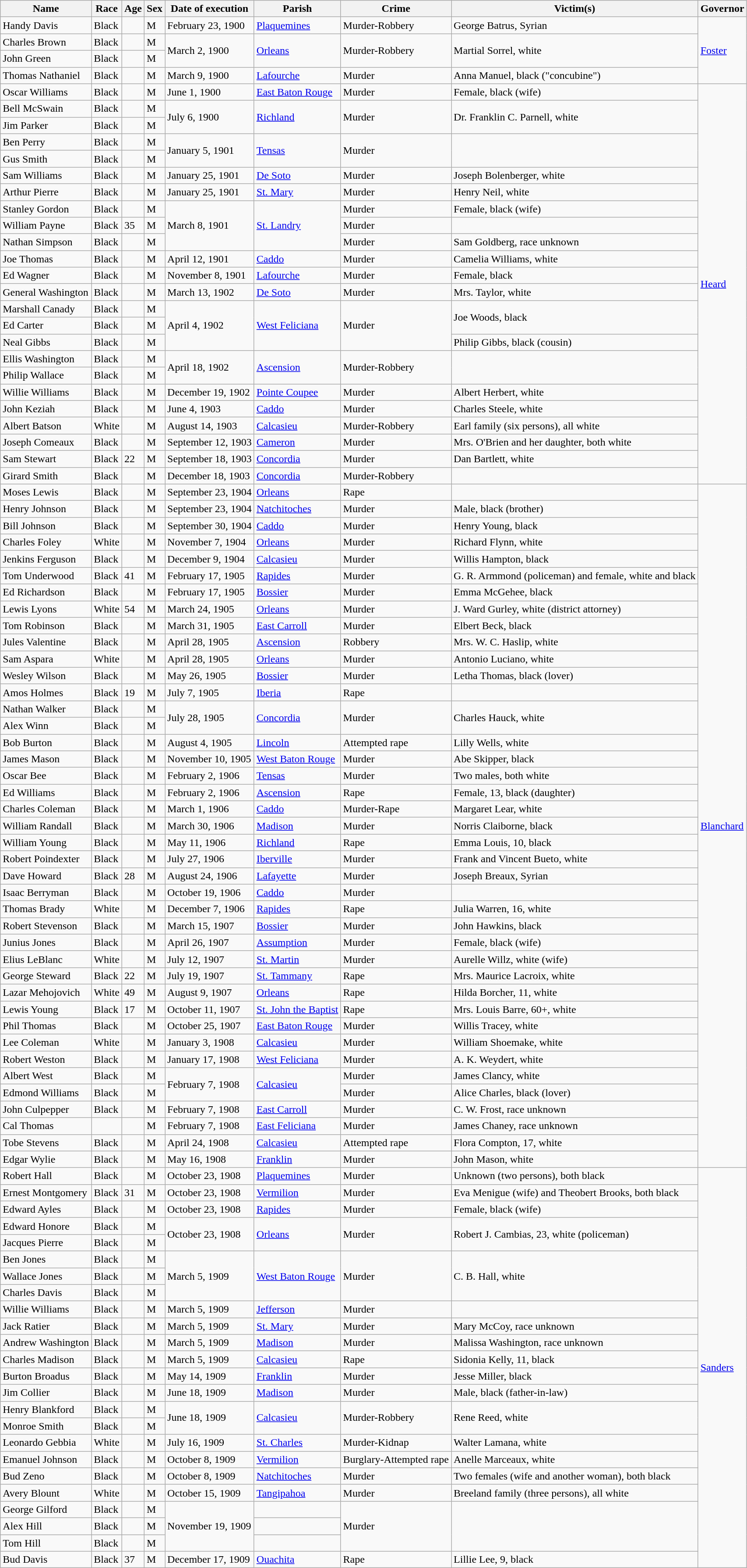<table class="wikitable sortable">
<tr>
<th>Name</th>
<th>Race</th>
<th>Age</th>
<th>Sex</th>
<th>Date of execution</th>
<th>Parish</th>
<th>Crime</th>
<th>Victim(s)</th>
<th>Governor</th>
</tr>
<tr>
<td>Handy Davis</td>
<td>Black</td>
<td></td>
<td>M</td>
<td>February 23, 1900</td>
<td><a href='#'>Plaquemines</a></td>
<td>Murder-Robbery</td>
<td>George Batrus, Syrian</td>
<td rowspan="4"><a href='#'>Foster</a></td>
</tr>
<tr>
<td>Charles Brown</td>
<td>Black</td>
<td></td>
<td>M</td>
<td rowspan="2">March 2, 1900</td>
<td rowspan="2"><a href='#'>Orleans</a></td>
<td rowspan="2">Murder-Robbery</td>
<td rowspan="2">Martial Sorrel, white</td>
</tr>
<tr>
<td>John Green</td>
<td>Black</td>
<td></td>
<td>M</td>
</tr>
<tr>
<td>Thomas Nathaniel</td>
<td>Black</td>
<td></td>
<td>M</td>
<td>March 9, 1900</td>
<td><a href='#'>Lafourche</a></td>
<td>Murder</td>
<td>Anna Manuel, black ("concubine")</td>
</tr>
<tr>
<td>Oscar Williams</td>
<td>Black</td>
<td></td>
<td>M</td>
<td>June 1, 1900</td>
<td><a href='#'>East Baton Rouge</a></td>
<td>Murder</td>
<td>Female, black (wife)</td>
<td rowspan="24"><a href='#'>Heard</a></td>
</tr>
<tr>
<td>Bell McSwain</td>
<td>Black</td>
<td></td>
<td>M</td>
<td rowspan="2">July 6, 1900</td>
<td rowspan="2"><a href='#'>Richland</a></td>
<td rowspan="2">Murder</td>
<td rowspan="2">Dr. Franklin C. Parnell, white</td>
</tr>
<tr>
<td>Jim Parker</td>
<td>Black</td>
<td></td>
<td>M</td>
</tr>
<tr>
<td>Ben Perry</td>
<td>Black</td>
<td></td>
<td>M</td>
<td rowspan="2">January 5, 1901</td>
<td rowspan="2"><a href='#'>Tensas</a></td>
<td rowspan="2">Murder</td>
<td rowspan="2"></td>
</tr>
<tr>
<td>Gus Smith</td>
<td>Black</td>
<td></td>
<td>M</td>
</tr>
<tr>
<td>Sam Williams</td>
<td>Black</td>
<td></td>
<td>M</td>
<td>January 25, 1901</td>
<td><a href='#'>De Soto</a></td>
<td>Murder</td>
<td>Joseph Bolenberger, white</td>
</tr>
<tr>
<td>Arthur Pierre</td>
<td>Black</td>
<td></td>
<td>M</td>
<td>January 25, 1901</td>
<td><a href='#'>St. Mary</a></td>
<td>Murder</td>
<td>Henry Neil, white</td>
</tr>
<tr>
<td>Stanley Gordon</td>
<td>Black</td>
<td></td>
<td>M</td>
<td rowspan="3">March 8, 1901</td>
<td rowspan="3"><a href='#'>St. Landry</a></td>
<td>Murder</td>
<td>Female, black (wife)</td>
</tr>
<tr>
<td>William Payne</td>
<td>Black</td>
<td>35</td>
<td>M</td>
<td>Murder</td>
<td></td>
</tr>
<tr>
<td>Nathan Simpson</td>
<td>Black</td>
<td></td>
<td>M</td>
<td>Murder</td>
<td>Sam Goldberg, race unknown</td>
</tr>
<tr>
<td>Joe Thomas</td>
<td>Black</td>
<td></td>
<td>M</td>
<td>April 12, 1901</td>
<td><a href='#'>Caddo</a></td>
<td>Murder</td>
<td>Camelia Williams, white</td>
</tr>
<tr>
<td>Ed Wagner</td>
<td>Black</td>
<td></td>
<td>M</td>
<td>November 8, 1901</td>
<td><a href='#'>Lafourche</a></td>
<td>Murder</td>
<td>Female, black</td>
</tr>
<tr>
<td>General Washington</td>
<td>Black</td>
<td></td>
<td>M</td>
<td>March 13, 1902</td>
<td><a href='#'>De Soto</a></td>
<td>Murder</td>
<td>Mrs. Taylor, white</td>
</tr>
<tr>
<td>Marshall Canady</td>
<td>Black</td>
<td></td>
<td>M</td>
<td rowspan="3">April 4, 1902</td>
<td rowspan="3"><a href='#'>West Feliciana</a></td>
<td rowspan="3">Murder</td>
<td rowspan="2">Joe Woods, black</td>
</tr>
<tr>
<td>Ed Carter</td>
<td>Black</td>
<td></td>
<td>M</td>
</tr>
<tr>
<td>Neal Gibbs</td>
<td>Black</td>
<td></td>
<td>M</td>
<td>Philip Gibbs, black (cousin)</td>
</tr>
<tr>
<td>Ellis Washington</td>
<td>Black</td>
<td></td>
<td>M</td>
<td rowspan="2">April 18, 1902</td>
<td rowspan="2"><a href='#'>Ascension</a></td>
<td rowspan="2">Murder-Robbery</td>
<td rowspan="2"></td>
</tr>
<tr>
<td>Philip Wallace</td>
<td>Black</td>
<td></td>
<td>M</td>
</tr>
<tr>
<td>Willie Williams</td>
<td>Black</td>
<td></td>
<td>M</td>
<td>December 19, 1902</td>
<td><a href='#'>Pointe Coupee</a></td>
<td>Murder</td>
<td>Albert Herbert, white</td>
</tr>
<tr>
<td>John Keziah</td>
<td>Black</td>
<td></td>
<td>M</td>
<td>June 4, 1903</td>
<td><a href='#'>Caddo</a></td>
<td>Murder</td>
<td>Charles Steele, white</td>
</tr>
<tr>
<td>Albert Batson</td>
<td>White</td>
<td></td>
<td>M</td>
<td>August 14, 1903</td>
<td><a href='#'>Calcasieu</a></td>
<td>Murder-Robbery</td>
<td>Earl family (six persons), all white</td>
</tr>
<tr>
<td>Joseph Comeaux</td>
<td>Black</td>
<td></td>
<td>M</td>
<td>September 12, 1903</td>
<td><a href='#'>Cameron</a></td>
<td>Murder</td>
<td>Mrs. O'Brien and her daughter, both white</td>
</tr>
<tr>
<td>Sam Stewart</td>
<td>Black</td>
<td>22</td>
<td>M</td>
<td>September 18, 1903</td>
<td><a href='#'>Concordia</a></td>
<td>Murder</td>
<td>Dan Bartlett, white</td>
</tr>
<tr>
<td>Girard Smith</td>
<td>Black</td>
<td></td>
<td>M</td>
<td>December 18, 1903</td>
<td><a href='#'>Concordia</a></td>
<td>Murder-Robbery</td>
<td></td>
</tr>
<tr>
<td>Moses Lewis</td>
<td>Black</td>
<td></td>
<td>M</td>
<td>September 23, 1904</td>
<td><a href='#'>Orleans</a></td>
<td>Rape</td>
<td></td>
<td rowspan="41"><a href='#'>Blanchard</a></td>
</tr>
<tr>
<td>Henry Johnson</td>
<td>Black</td>
<td></td>
<td>M</td>
<td>September 23, 1904</td>
<td><a href='#'>Natchitoches</a></td>
<td>Murder</td>
<td>Male, black (brother)</td>
</tr>
<tr>
<td>Bill Johnson</td>
<td>Black</td>
<td></td>
<td>M</td>
<td>September 30, 1904</td>
<td><a href='#'>Caddo</a></td>
<td>Murder</td>
<td>Henry Young, black</td>
</tr>
<tr>
<td>Charles Foley</td>
<td>White</td>
<td></td>
<td>M</td>
<td>November 7, 1904</td>
<td><a href='#'>Orleans</a></td>
<td>Murder</td>
<td>Richard Flynn, white</td>
</tr>
<tr>
<td>Jenkins Ferguson</td>
<td>Black</td>
<td></td>
<td>M</td>
<td>December 9, 1904</td>
<td><a href='#'>Calcasieu</a></td>
<td>Murder</td>
<td>Willis Hampton, black</td>
</tr>
<tr>
<td>Tom Underwood</td>
<td>Black</td>
<td>41</td>
<td>M</td>
<td>February 17, 1905</td>
<td><a href='#'>Rapides</a></td>
<td>Murder</td>
<td>G. R. Armmond (policeman) and female, white and black</td>
</tr>
<tr>
<td>Ed Richardson</td>
<td>Black</td>
<td></td>
<td>M</td>
<td>February 17, 1905</td>
<td><a href='#'>Bossier</a></td>
<td>Murder</td>
<td>Emma McGehee, black</td>
</tr>
<tr>
<td>Lewis Lyons</td>
<td>White</td>
<td>54</td>
<td>M</td>
<td>March 24, 1905</td>
<td><a href='#'>Orleans</a></td>
<td>Murder</td>
<td>J. Ward Gurley, white (district attorney)</td>
</tr>
<tr>
<td>Tom Robinson</td>
<td>Black</td>
<td></td>
<td>M</td>
<td>March 31, 1905</td>
<td><a href='#'>East Carroll</a></td>
<td>Murder</td>
<td>Elbert Beck, black</td>
</tr>
<tr>
<td>Jules Valentine</td>
<td>Black</td>
<td></td>
<td>M</td>
<td>April 28, 1905</td>
<td><a href='#'>Ascension</a></td>
<td>Robbery</td>
<td>Mrs. W. C. Haslip, white</td>
</tr>
<tr>
<td>Sam Aspara</td>
<td>White</td>
<td></td>
<td>M</td>
<td>April 28, 1905</td>
<td><a href='#'>Orleans</a></td>
<td>Murder</td>
<td>Antonio Luciano, white</td>
</tr>
<tr>
<td>Wesley Wilson</td>
<td>Black</td>
<td></td>
<td>M</td>
<td>May 26, 1905</td>
<td><a href='#'>Bossier</a></td>
<td>Murder</td>
<td>Letha Thomas, black (lover)</td>
</tr>
<tr>
<td>Amos Holmes</td>
<td>Black</td>
<td>19</td>
<td>M</td>
<td>July 7, 1905</td>
<td><a href='#'>Iberia</a></td>
<td>Rape</td>
<td></td>
</tr>
<tr>
<td>Nathan Walker</td>
<td>Black</td>
<td></td>
<td>M</td>
<td rowspan="2">July 28, 1905</td>
<td rowspan="2"><a href='#'>Concordia</a></td>
<td rowspan="2">Murder</td>
<td rowspan="2">Charles Hauck, white</td>
</tr>
<tr>
<td>Alex Winn</td>
<td>Black</td>
<td></td>
<td>M</td>
</tr>
<tr>
<td>Bob Burton</td>
<td>Black</td>
<td></td>
<td>M</td>
<td>August 4, 1905</td>
<td><a href='#'>Lincoln</a></td>
<td>Attempted rape</td>
<td>Lilly Wells, white</td>
</tr>
<tr>
<td>James Mason</td>
<td>Black</td>
<td></td>
<td>M</td>
<td>November 10, 1905</td>
<td><a href='#'>West Baton Rouge</a></td>
<td>Murder</td>
<td>Abe Skipper, black</td>
</tr>
<tr>
<td>Oscar Bee</td>
<td>Black</td>
<td></td>
<td>M</td>
<td>February 2, 1906</td>
<td><a href='#'>Tensas</a></td>
<td>Murder</td>
<td>Two males, both white</td>
</tr>
<tr>
<td>Ed Williams</td>
<td>Black</td>
<td></td>
<td>M</td>
<td>February 2, 1906</td>
<td><a href='#'>Ascension</a></td>
<td>Rape</td>
<td>Female, 13, black (daughter)</td>
</tr>
<tr>
<td>Charles Coleman</td>
<td>Black</td>
<td></td>
<td>M</td>
<td>March 1, 1906</td>
<td><a href='#'>Caddo</a></td>
<td>Murder-Rape</td>
<td>Margaret Lear, white</td>
</tr>
<tr>
<td>William Randall</td>
<td>Black</td>
<td></td>
<td>M</td>
<td>March 30, 1906</td>
<td><a href='#'>Madison</a></td>
<td>Murder</td>
<td>Norris Claiborne, black</td>
</tr>
<tr>
<td>William Young</td>
<td>Black</td>
<td></td>
<td>M</td>
<td>May 11, 1906</td>
<td><a href='#'>Richland</a></td>
<td>Rape</td>
<td>Emma Louis, 10, black</td>
</tr>
<tr>
<td>Robert Poindexter</td>
<td>Black</td>
<td></td>
<td>M</td>
<td>July 27, 1906</td>
<td><a href='#'>Iberville</a></td>
<td>Murder</td>
<td>Frank and Vincent Bueto, white</td>
</tr>
<tr>
<td>Dave Howard</td>
<td>Black</td>
<td>28</td>
<td>M</td>
<td>August 24, 1906</td>
<td><a href='#'>Lafayette</a></td>
<td>Murder</td>
<td>Joseph Breaux, Syrian</td>
</tr>
<tr>
<td>Isaac Berryman</td>
<td>Black</td>
<td></td>
<td>M</td>
<td>October 19, 1906</td>
<td><a href='#'>Caddo</a></td>
<td>Murder</td>
<td></td>
</tr>
<tr>
<td>Thomas Brady</td>
<td>White</td>
<td></td>
<td>M</td>
<td>December 7, 1906</td>
<td><a href='#'>Rapides</a></td>
<td>Rape</td>
<td>Julia Warren, 16, white</td>
</tr>
<tr>
<td>Robert Stevenson</td>
<td>Black</td>
<td></td>
<td>M</td>
<td>March 15, 1907</td>
<td><a href='#'>Bossier</a></td>
<td>Murder</td>
<td>John Hawkins, black</td>
</tr>
<tr>
<td>Junius Jones</td>
<td>Black</td>
<td></td>
<td>M</td>
<td>April 26, 1907</td>
<td><a href='#'>Assumption</a></td>
<td>Murder</td>
<td>Female, black (wife)</td>
</tr>
<tr>
<td>Elius LeBlanc</td>
<td>White</td>
<td></td>
<td>M</td>
<td>July 12, 1907</td>
<td><a href='#'>St. Martin</a></td>
<td>Murder</td>
<td>Aurelle Willz, white (wife)</td>
</tr>
<tr>
<td>George Steward</td>
<td>Black</td>
<td>22</td>
<td>M</td>
<td>July 19, 1907</td>
<td><a href='#'>St. Tammany</a></td>
<td>Rape</td>
<td>Mrs. Maurice Lacroix, white</td>
</tr>
<tr>
<td>Lazar Mehojovich</td>
<td>White</td>
<td>49</td>
<td>M</td>
<td>August 9, 1907</td>
<td><a href='#'>Orleans</a></td>
<td>Rape</td>
<td>Hilda Borcher, 11, white</td>
</tr>
<tr>
<td>Lewis Young</td>
<td>Black</td>
<td>17</td>
<td>M</td>
<td>October 11, 1907</td>
<td><a href='#'>St. John the Baptist</a></td>
<td>Rape</td>
<td>Mrs. Louis Barre, 60+, white</td>
</tr>
<tr>
<td>Phil Thomas</td>
<td>Black</td>
<td></td>
<td>M</td>
<td>October 25, 1907</td>
<td><a href='#'>East Baton Rouge</a></td>
<td>Murder</td>
<td>Willis Tracey, white</td>
</tr>
<tr>
<td>Lee Coleman</td>
<td>White</td>
<td></td>
<td>M</td>
<td>January 3, 1908</td>
<td><a href='#'>Calcasieu</a></td>
<td>Murder</td>
<td>William Shoemake, white</td>
</tr>
<tr>
<td>Robert Weston</td>
<td>Black</td>
<td></td>
<td>M</td>
<td>January 17, 1908</td>
<td><a href='#'>West Feliciana</a></td>
<td>Murder</td>
<td>A. K. Weydert, white</td>
</tr>
<tr>
<td>Albert West</td>
<td>Black</td>
<td></td>
<td>M</td>
<td rowspan="2">February 7, 1908</td>
<td rowspan="2"><a href='#'>Calcasieu</a></td>
<td>Murder</td>
<td>James Clancy, white</td>
</tr>
<tr>
<td>Edmond Williams</td>
<td>Black</td>
<td></td>
<td>M</td>
<td>Murder</td>
<td>Alice Charles, black (lover)</td>
</tr>
<tr>
<td>John Culpepper</td>
<td>Black</td>
<td></td>
<td>M</td>
<td>February 7, 1908</td>
<td><a href='#'>East Carroll</a></td>
<td>Murder</td>
<td>C. W. Frost, race unknown</td>
</tr>
<tr>
<td>Cal Thomas</td>
<td></td>
<td></td>
<td>M</td>
<td>February 7, 1908</td>
<td><a href='#'>East Feliciana</a></td>
<td>Murder</td>
<td>James Chaney, race unknown</td>
</tr>
<tr>
<td>Tobe Stevens</td>
<td>Black</td>
<td></td>
<td>M</td>
<td>April 24, 1908</td>
<td><a href='#'>Calcasieu</a></td>
<td>Attempted rape</td>
<td>Flora Compton, 17, white</td>
</tr>
<tr>
<td>Edgar Wylie</td>
<td>Black</td>
<td></td>
<td>M</td>
<td>May 16, 1908</td>
<td><a href='#'>Franklin</a></td>
<td>Murder</td>
<td>John Mason, white</td>
</tr>
<tr>
<td>Robert Hall</td>
<td>Black</td>
<td></td>
<td>M</td>
<td>October 23, 1908</td>
<td><a href='#'>Plaquemines</a></td>
<td>Murder</td>
<td>Unknown (two persons), both black</td>
<td rowspan="24"><a href='#'>Sanders</a></td>
</tr>
<tr>
<td>Ernest Montgomery</td>
<td>Black</td>
<td>31</td>
<td>M</td>
<td>October 23, 1908</td>
<td><a href='#'>Vermilion</a></td>
<td>Murder</td>
<td>Eva Menigue (wife) and Theobert Brooks, both black</td>
</tr>
<tr>
<td>Edward Ayles</td>
<td>Black</td>
<td></td>
<td>M</td>
<td>October 23, 1908</td>
<td><a href='#'>Rapides</a></td>
<td>Murder</td>
<td>Female, black (wife)</td>
</tr>
<tr>
<td>Edward Honore</td>
<td>Black</td>
<td></td>
<td>M</td>
<td rowspan="2">October 23, 1908</td>
<td rowspan="2"><a href='#'>Orleans</a></td>
<td rowspan="2">Murder</td>
<td rowspan="2">Robert J. Cambias, 23, white (policeman)</td>
</tr>
<tr>
<td>Jacques Pierre</td>
<td>Black</td>
<td></td>
<td>M</td>
</tr>
<tr>
<td>Ben Jones</td>
<td>Black</td>
<td></td>
<td>M</td>
<td rowspan="3">March 5, 1909</td>
<td rowspan="3"><a href='#'>West Baton Rouge</a></td>
<td rowspan="3">Murder</td>
<td rowspan="3">C. B. Hall, white</td>
</tr>
<tr>
<td>Wallace Jones</td>
<td>Black</td>
<td></td>
<td>M</td>
</tr>
<tr>
<td>Charles Davis</td>
<td>Black</td>
<td></td>
<td>M</td>
</tr>
<tr>
<td>Willie Williams</td>
<td>Black</td>
<td></td>
<td>M</td>
<td>March 5, 1909</td>
<td><a href='#'>Jefferson</a></td>
<td>Murder</td>
<td></td>
</tr>
<tr>
<td>Jack Ratier</td>
<td>Black</td>
<td></td>
<td>M</td>
<td>March 5, 1909</td>
<td><a href='#'>St. Mary</a></td>
<td>Murder</td>
<td>Mary McCoy, race unknown</td>
</tr>
<tr>
<td>Andrew Washington</td>
<td>Black</td>
<td></td>
<td>M</td>
<td>March 5, 1909</td>
<td><a href='#'>Madison</a></td>
<td>Murder</td>
<td>Malissa Washington, race unknown</td>
</tr>
<tr>
<td>Charles Madison</td>
<td>Black</td>
<td></td>
<td>M</td>
<td>March 5, 1909</td>
<td><a href='#'>Calcasieu</a></td>
<td>Rape</td>
<td>Sidonia Kelly, 11, black</td>
</tr>
<tr>
<td>Burton Broadus</td>
<td>Black</td>
<td></td>
<td>M</td>
<td>May 14, 1909</td>
<td><a href='#'>Franklin</a></td>
<td>Murder</td>
<td>Jesse Miller, black</td>
</tr>
<tr>
<td>Jim Collier</td>
<td>Black</td>
<td></td>
<td>M</td>
<td>June 18, 1909</td>
<td><a href='#'>Madison</a></td>
<td>Murder</td>
<td>Male, black (father-in-law)</td>
</tr>
<tr>
<td>Henry Blankford</td>
<td>Black</td>
<td></td>
<td>M</td>
<td rowspan="2">June 18, 1909</td>
<td rowspan="2"><a href='#'>Calcasieu</a></td>
<td rowspan="2">Murder-Robbery</td>
<td rowspan="2">Rene Reed, white</td>
</tr>
<tr>
<td>Monroe Smith</td>
<td>Black</td>
<td></td>
<td>M</td>
</tr>
<tr>
<td>Leonardo Gebbia</td>
<td>White</td>
<td></td>
<td>M</td>
<td>July 16, 1909</td>
<td><a href='#'>St. Charles</a></td>
<td>Murder-Kidnap</td>
<td>Walter Lamana, white</td>
</tr>
<tr>
<td>Emanuel Johnson</td>
<td>Black</td>
<td></td>
<td>M</td>
<td>October 8, 1909</td>
<td><a href='#'>Vermilion</a></td>
<td>Burglary-Attempted rape</td>
<td>Anelle Marceaux, white</td>
</tr>
<tr>
<td>Bud Zeno</td>
<td>Black</td>
<td></td>
<td>M</td>
<td>October 8, 1909</td>
<td><a href='#'>Natchitoches</a></td>
<td>Murder</td>
<td>Two females (wife and another woman), both black</td>
</tr>
<tr>
<td>Avery Blount</td>
<td>White</td>
<td></td>
<td>M</td>
<td>October 15, 1909</td>
<td><a href='#'>Tangipahoa</a></td>
<td>Murder</td>
<td>Breeland family (three persons), all white</td>
</tr>
<tr>
<td>George Gilford</td>
<td>Black</td>
<td></td>
<td>M</td>
<td rowspan="3">November 19, 1909</td>
<td></td>
<td rowspan="3">Murder</td>
<td rowspan="3"></td>
</tr>
<tr>
<td>Alex Hill</td>
<td>Black</td>
<td></td>
<td>M</td>
<td></td>
</tr>
<tr>
<td>Tom Hill</td>
<td>Black</td>
<td></td>
<td>M</td>
<td></td>
</tr>
<tr>
<td>Bud Davis</td>
<td>Black</td>
<td>37</td>
<td>M</td>
<td>December 17, 1909</td>
<td><a href='#'>Ouachita</a></td>
<td>Rape</td>
<td>Lillie Lee, 9, black</td>
</tr>
</table>
